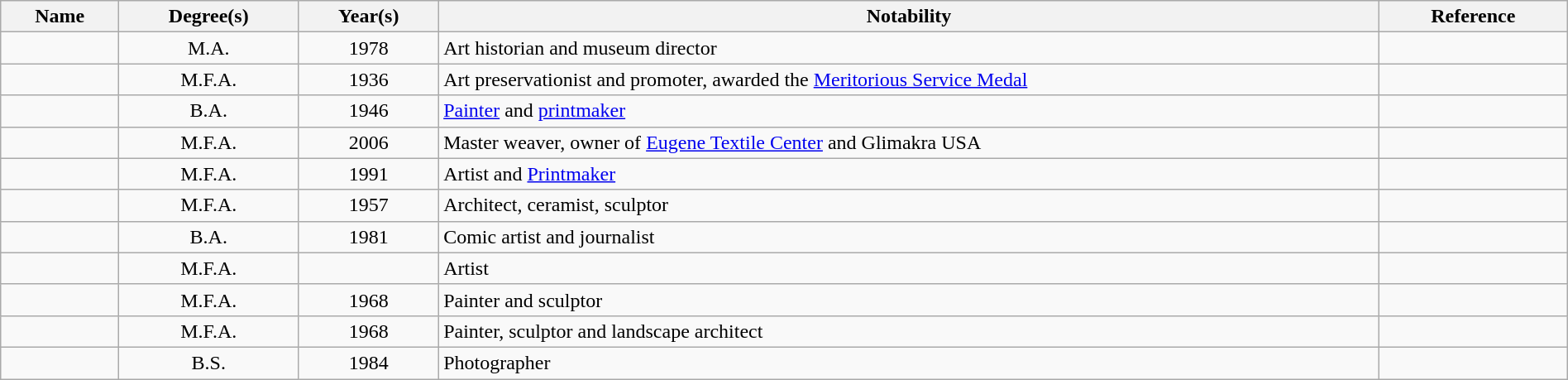<table class="wikitable sortable" style="width:100%">
<tr>
<th width="* ">Name</th>
<th>Degree(s)</th>
<th>Year(s)</th>
<th width="60%" class="unsortable">Notability</th>
<th width="* " class="unsortable">Reference</th>
</tr>
<tr>
<td></td>
<td align="center">M.A.</td>
<td align="center">1978</td>
<td>Art historian and museum director</td>
<td align="center"></td>
</tr>
<tr>
<td></td>
<td align="center">M.F.A.</td>
<td align="center">1936</td>
<td>Art preservationist and promoter, awarded the <a href='#'>Meritorious Service Medal</a></td>
<td align="center"></td>
</tr>
<tr>
<td></td>
<td align="center">B.A.</td>
<td align="center">1946</td>
<td><a href='#'>Painter</a> and <a href='#'>printmaker</a></td>
<td align="center"></td>
</tr>
<tr>
<td></td>
<td align="center">M.F.A.</td>
<td align="center">2006</td>
<td>Master weaver, owner of <a href='#'>Eugene Textile Center</a> and Glimakra USA</td>
<td align="center"></td>
</tr>
<tr>
<td></td>
<td align="center">M.F.A.</td>
<td align="center">1991</td>
<td>Artist and <a href='#'>Printmaker</a></td>
<td align="center"></td>
</tr>
<tr>
<td></td>
<td align="center">M.F.A.</td>
<td align="center">1957</td>
<td>Architect, ceramist, sculptor</td>
<td align="center"></td>
</tr>
<tr>
<td></td>
<td align="center">B.A.</td>
<td align="center">1981</td>
<td>Comic artist and journalist</td>
<td align="center"></td>
</tr>
<tr>
<td></td>
<td align="center">M.F.A.</td>
<td align="center"></td>
<td>Artist</td>
<td align="center"></td>
</tr>
<tr>
<td></td>
<td align="center">M.F.A.</td>
<td align="center">1968</td>
<td>Painter and sculptor</td>
<td align="center"></td>
</tr>
<tr>
<td></td>
<td align="center">M.F.A.</td>
<td align="center">1968</td>
<td>Painter, sculptor and landscape architect</td>
<td align="center"></td>
</tr>
<tr>
<td></td>
<td align="center">B.S.</td>
<td align="center">1984</td>
<td>Photographer</td>
<td align="center"></td>
</tr>
</table>
